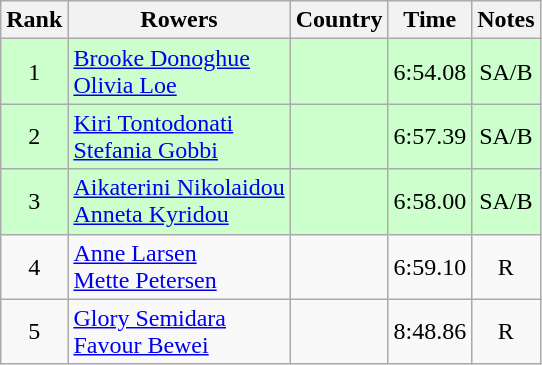<table class="wikitable" style="text-align:center">
<tr>
<th>Rank</th>
<th>Rowers</th>
<th>Country</th>
<th>Time</th>
<th>Notes</th>
</tr>
<tr bgcolor=ccffcc>
<td>1</td>
<td align="left"><a href='#'>Brooke Donoghue</a><br><a href='#'>Olivia Loe</a></td>
<td align="left"></td>
<td>6:54.08</td>
<td>SA/B</td>
</tr>
<tr bgcolor=ccffcc>
<td>2</td>
<td align="left"><a href='#'>Kiri Tontodonati</a><br><a href='#'>Stefania Gobbi</a></td>
<td align="left"></td>
<td>6:57.39</td>
<td>SA/B</td>
</tr>
<tr bgcolor=ccffcc>
<td>3</td>
<td align="left"><a href='#'>Aikaterini Nikolaidou</a><br><a href='#'>Anneta Kyridou</a></td>
<td align="left"></td>
<td>6:58.00</td>
<td>SA/B</td>
</tr>
<tr>
<td>4</td>
<td align="left"><a href='#'>Anne Larsen</a><br><a href='#'>Mette Petersen</a></td>
<td align="left"></td>
<td>6:59.10</td>
<td>R</td>
</tr>
<tr>
<td>5</td>
<td align="left"><a href='#'>Glory Semidara</a><br><a href='#'>Favour Bewei</a></td>
<td align="left"></td>
<td>8:48.86</td>
<td>R</td>
</tr>
</table>
